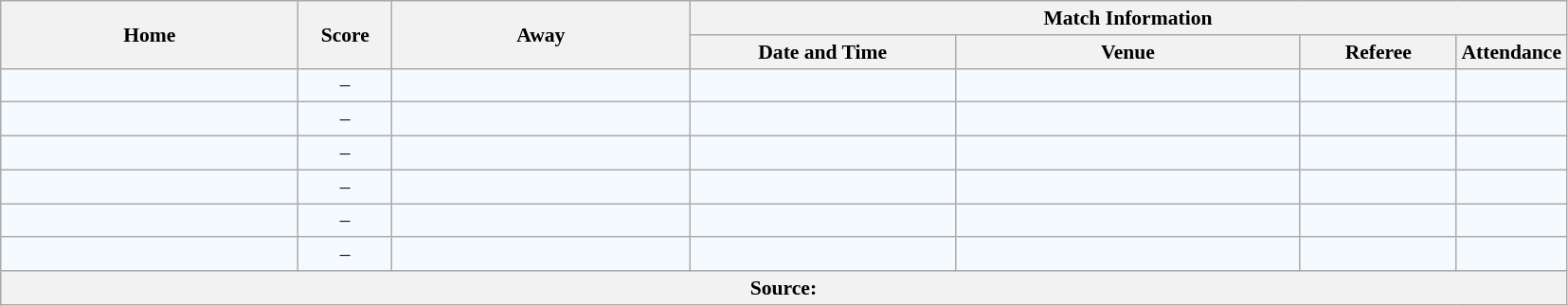<table class="wikitable" style="border-collapse:collapse; font-size:90%; text-align:center;">
<tr>
<th rowspan="2" width="19%">Home</th>
<th rowspan="2" width="6%">Score</th>
<th rowspan="2" width="19%">Away</th>
<th colspan="4">Match Information</th>
</tr>
<tr bgcolor="#CCCCCC">
<th width="17%">Date and Time</th>
<th width="22%">Venue</th>
<th width="10%">Referee</th>
<th width="7%">Attendance</th>
</tr>
<tr bgcolor="#F5FAFF">
<td></td>
<td>–</td>
<td></td>
<td></td>
<td></td>
<td></td>
<td></td>
</tr>
<tr bgcolor="#F5FAFF">
<td></td>
<td>–</td>
<td></td>
<td></td>
<td></td>
<td></td>
<td></td>
</tr>
<tr bgcolor="#F5FAFF">
<td></td>
<td>–</td>
<td></td>
<td></td>
<td></td>
<td></td>
<td></td>
</tr>
<tr bgcolor="#F5FAFF">
<td></td>
<td>–</td>
<td></td>
<td></td>
<td></td>
<td></td>
<td></td>
</tr>
<tr bgcolor="#F5FAFF">
<td></td>
<td>–</td>
<td></td>
<td></td>
<td></td>
<td></td>
<td></td>
</tr>
<tr bgcolor="#F5FAFF">
<td></td>
<td>–</td>
<td></td>
<td></td>
<td></td>
<td></td>
<td></td>
</tr>
<tr bgcolor="#C1D8FF">
<th colspan="7">Source:</th>
</tr>
</table>
